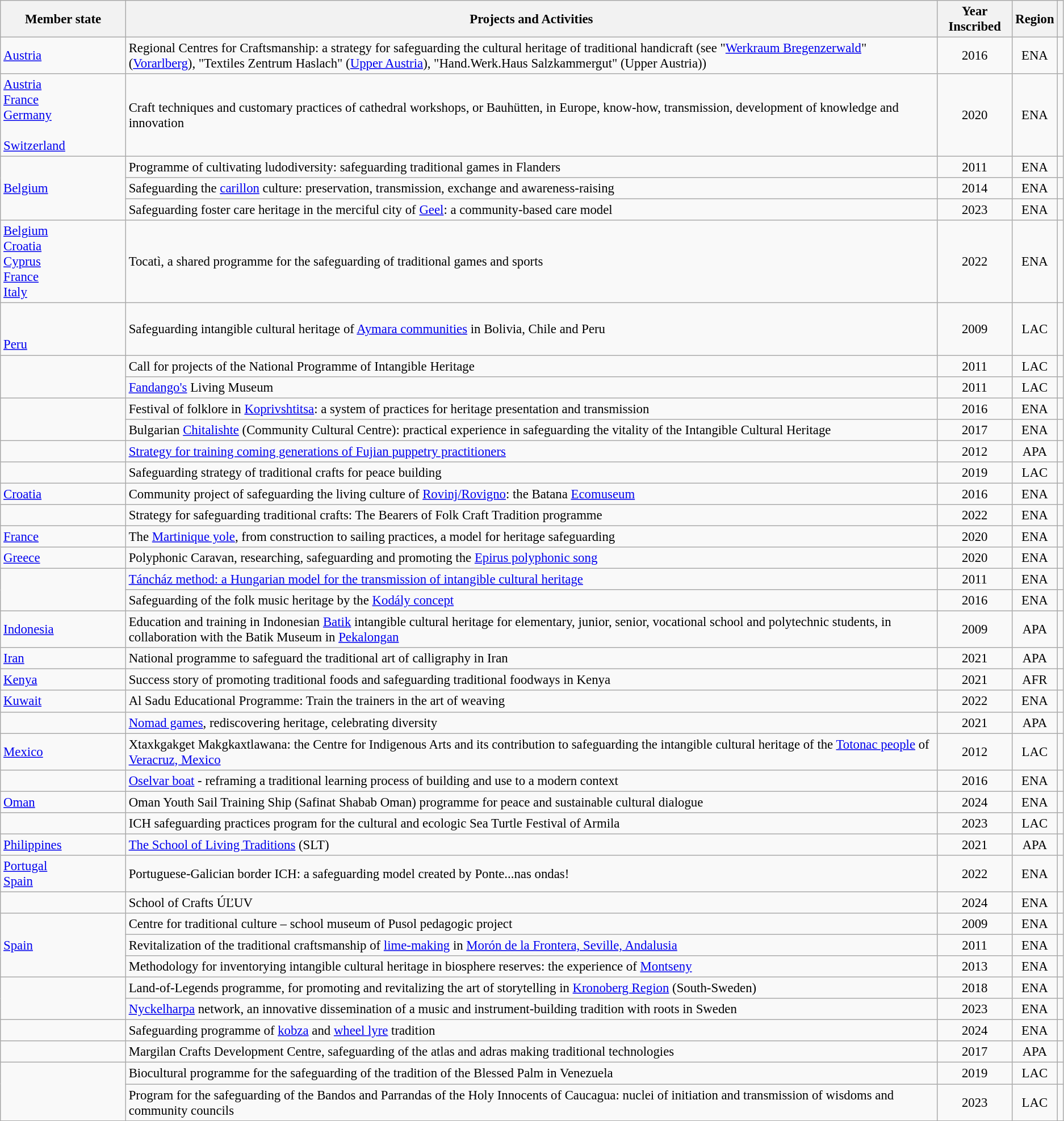<table class="wikitable sortable" style="margin:0 1em 0 0; font-size:95%;">
<tr>
<th width="140px">Member state</th>
<th>Projects and Activities </th>
<th>Year Inscribed</th>
<th>Region</th>
<th class="unsortable"></th>
</tr>
<tr>
<td> <a href='#'>Austria</a></td>
<td>Regional Centres for Craftsmanship: a strategy for safeguarding the cultural heritage of traditional handicraft (see "<a href='#'>Werkraum Bregenzerwald</a>" (<a href='#'>Vorarlberg</a>), "Textiles Zentrum Haslach" (<a href='#'>Upper Austria</a>), "Hand.Werk.Haus Salzkammergut" (Upper Austria))</td>
<td style="text-align:center;">2016</td>
<td style="text-align:center;">ENA</td>
<td style="text-align:center;"></td>
</tr>
<tr>
<td> <a href='#'>Austria</a> <br> <a href='#'>France</a> <br> <a href='#'>Germany</a> <br> <br> <a href='#'>Switzerland</a></td>
<td>Craft techniques and customary practices of cathedral workshops, or Bauhütten, in Europe, know-how, transmission, development of knowledge and innovation</td>
<td style="text-align:center;">2020</td>
<td style="text-align:center;">ENA</td>
<td style="text-align:center;"></td>
</tr>
<tr>
<td rowspan="3"> <a href='#'>Belgium</a></td>
<td>Programme of cultivating ludodiversity: safeguarding traditional games in Flanders</td>
<td style="text-align:center;">2011</td>
<td style="text-align:center;">ENA</td>
<td style="text-align:center;"></td>
</tr>
<tr>
<td>Safeguarding the <a href='#'>carillon</a> culture: preservation, transmission, exchange and awareness-raising</td>
<td style="text-align:center;">2014</td>
<td style="text-align:center;">ENA</td>
<td style="text-align:center;"></td>
</tr>
<tr>
<td>Safeguarding foster care heritage in the merciful city of <a href='#'>Geel</a>: a community-based care model</td>
<td style="text-align:center;">2023</td>
<td style="text-align:center;">ENA</td>
<td style="text-align:center;"></td>
</tr>
<tr>
<td> <a href='#'>Belgium</a><br> <a href='#'>Croatia</a><br> <a href='#'>Cyprus</a><br> <a href='#'>France</a><br> <a href='#'>Italy</a></td>
<td>Tocatì, a shared programme for the safeguarding of traditional games and sports</td>
<td style="text-align:center;">2022</td>
<td style="text-align:center;">ENA</td>
<td style="text-align:center;"></td>
</tr>
<tr>
<td><br><br> <a href='#'>Peru</a></td>
<td>Safeguarding intangible cultural heritage of <a href='#'>Aymara communities</a> in Bolivia, Chile and Peru</td>
<td style="text-align:center;">2009</td>
<td style="text-align:center;">LAC</td>
<td style="text-align:center;"></td>
</tr>
<tr>
<td rowspan="2"></td>
<td>Call for projects of the National Programme of Intangible Heritage</td>
<td style="text-align:center;">2011</td>
<td style="text-align:center;">LAC</td>
<td style="text-align:center;"></td>
</tr>
<tr>
<td><a href='#'>Fandango's</a> Living Museum</td>
<td style="text-align:center;">2011</td>
<td style="text-align:center;">LAC</td>
<td style="text-align:center;"></td>
</tr>
<tr>
<td rowspan="2"></td>
<td>Festival of folklore in <a href='#'>Koprivshtitsa</a>: a system of practices for heritage presentation and transmission</td>
<td style="text-align:center;">2016</td>
<td style="text-align:center;">ENA</td>
<td style="text-align:center;"></td>
</tr>
<tr>
<td>Bulgarian <a href='#'>Chitalishte</a> (Community Cultural Centre): practical experience in safeguarding the vitality of the Intangible Cultural Heritage</td>
<td style="text-align:center;">2017</td>
<td style="text-align:center;">ENA</td>
<td style="text-align:center;"></td>
</tr>
<tr>
<td></td>
<td><a href='#'>Strategy for training coming generations of Fujian puppetry practitioners</a></td>
<td style="text-align:center;">2012</td>
<td style="text-align:center;">APA</td>
<td style="text-align:center;"></td>
</tr>
<tr>
<td></td>
<td>Safeguarding strategy of traditional crafts for peace building</td>
<td style="text-align:center;">2019</td>
<td style="text-align:center;">LAC</td>
<td style="text-align:center;"></td>
</tr>
<tr>
<td> <a href='#'>Croatia</a></td>
<td>Community project of safeguarding the living culture of <a href='#'>Rovinj/Rovigno</a>: the Batana <a href='#'>Ecomuseum</a></td>
<td style="text-align:center;">2016</td>
<td style="text-align:center;">ENA</td>
<td style="text-align:center;"></td>
</tr>
<tr>
<td></td>
<td>Strategy for safeguarding traditional crafts: The Bearers of Folk Craft Tradition programme</td>
<td style="text-align:center;">2022</td>
<td style="text-align:center;">ENA</td>
<td style="text-align:center;"></td>
</tr>
<tr>
<td> <a href='#'>France</a></td>
<td>The <a href='#'>Martinique yole</a>, from construction to sailing practices, a model for heritage safeguarding</td>
<td style="text-align:center;">2020</td>
<td style="text-align:center;">ENA</td>
<td style="text-align:center;"></td>
</tr>
<tr>
<td> <a href='#'>Greece</a></td>
<td>Polyphonic Caravan, researching, safeguarding and promoting the <a href='#'>Epirus polyphonic song</a></td>
<td style="text-align:center;">2020</td>
<td style="text-align:center;">ENA</td>
<td style="text-align:center;"></td>
</tr>
<tr>
<td rowspan="2"></td>
<td><a href='#'>Táncház method: a Hungarian model for the transmission of intangible cultural heritage</a></td>
<td style="text-align:center;">2011</td>
<td style="text-align:center;">ENA</td>
<td style="text-align:center;"></td>
</tr>
<tr>
<td>Safeguarding of the folk music heritage by the <a href='#'>Kodály concept</a></td>
<td style="text-align:center;">2016</td>
<td style="text-align:center;">ENA</td>
<td style="text-align:center;"></td>
</tr>
<tr>
<td> <a href='#'>Indonesia</a></td>
<td>Education and training in Indonesian <a href='#'>Batik</a> intangible cultural heritage for elementary, junior, senior, vocational school and polytechnic students, in collaboration with the Batik Museum in <a href='#'>Pekalongan</a></td>
<td style="text-align:center;">2009</td>
<td style="text-align:center;">APA</td>
<td style="text-align:center;"></td>
</tr>
<tr>
<td> <a href='#'>Iran</a></td>
<td>National programme to safeguard the traditional art of calligraphy in Iran</td>
<td style="text-align:center;">2021</td>
<td style="text-align:center;">APA</td>
<td style="text-align:center;"></td>
</tr>
<tr>
<td> <a href='#'>Kenya</a></td>
<td>Success story of promoting traditional foods and safeguarding traditional foodways in Kenya</td>
<td style="text-align:center;">2021</td>
<td style="text-align:center;">AFR</td>
<td style="text-align:center;"></td>
</tr>
<tr>
<td> <a href='#'>Kuwait</a></td>
<td>Al Sadu Educational Programme: Train the trainers in the art of weaving</td>
<td style="text-align:center;">2022</td>
<td style="text-align:center;">ENA</td>
<td style="text-align:center;"></td>
</tr>
<tr>
<td></td>
<td><a href='#'>Nomad games</a>, rediscovering heritage, celebrating diversity</td>
<td style="text-align:center;">2021</td>
<td style="text-align:center;">APA</td>
<td style="text-align:center;"></td>
</tr>
<tr>
<td> <a href='#'>Mexico</a></td>
<td>Xtaxkgakget Makgkaxtlawana: the Centre for Indigenous Arts and its contribution to safeguarding the intangible cultural heritage of the <a href='#'>Totonac people</a> of <a href='#'>Veracruz, Mexico</a></td>
<td style="text-align:center;">2012</td>
<td style="text-align:center;">LAC</td>
<td style="text-align:center;"></td>
</tr>
<tr>
<td></td>
<td><a href='#'>Oselvar boat</a> - reframing a traditional learning process of building and use to a modern context</td>
<td style="text-align:center;">2016</td>
<td style="text-align:center;">ENA</td>
<td style="text-align:center;"></td>
</tr>
<tr>
<td> <a href='#'>Oman</a></td>
<td>Oman Youth Sail Training Ship (Safinat Shabab Oman) programme for peace and sustainable cultural dialogue</td>
<td style="text-align:center;">2024</td>
<td style="text-align:center;">ENA</td>
<td style="text-align:center;"></td>
</tr>
<tr>
<td></td>
<td>ICH safeguarding practices program for the cultural and ecologic Sea Turtle Festival of Armila</td>
<td style="text-align:center;">2023</td>
<td style="text-align:center;">LAC</td>
<td style="text-align:center;"></td>
</tr>
<tr>
<td> <a href='#'>Philippines</a></td>
<td><a href='#'>The School of Living Traditions</a> (SLT)</td>
<td style="text-align:center;">2021</td>
<td style="text-align:center;">APA</td>
<td style="text-align:center;"></td>
</tr>
<tr>
<td> <a href='#'>Portugal</a><br> <a href='#'>Spain</a></td>
<td>Portuguese-Galician border ICH: a safeguarding model created by Ponte...nas ondas!</td>
<td style="text-align:center;">2022</td>
<td style="text-align:center;">ENA</td>
<td style="text-align:center;"></td>
</tr>
<tr>
<td></td>
<td>School of Crafts ÚĽUV</td>
<td style="text-align:center;">2024</td>
<td style="text-align:center;">ENA</td>
<td style="text-align:center;"></td>
</tr>
<tr>
<td rowspan="3"> <a href='#'>Spain</a></td>
<td>Centre for traditional culture – school museum of Pusol pedagogic project</td>
<td style="text-align:center;">2009</td>
<td style="text-align:center;">ENA</td>
<td style="text-align:center;"></td>
</tr>
<tr>
<td>Revitalization of the traditional craftsmanship of <a href='#'>lime-making</a> in <a href='#'>Morón de la Frontera, Seville, Andalusia</a></td>
<td style="text-align:center;">2011</td>
<td style="text-align:center;">ENA</td>
<td style="text-align:center;"></td>
</tr>
<tr>
<td>Methodology for inventorying intangible cultural heritage in biosphere reserves: the experience of <a href='#'>Montseny</a></td>
<td style="text-align:center;">2013</td>
<td style="text-align:center;">ENA</td>
<td style="text-align:center;"></td>
</tr>
<tr>
<td rowspan="2"></td>
<td>Land-of-Legends programme, for promoting and revitalizing the art of storytelling in <a href='#'>Kronoberg Region</a> (South-Sweden)</td>
<td style="text-align:center;">2018</td>
<td style="text-align:center;">ENA</td>
<td style="text-align:center;"></td>
</tr>
<tr>
<td><a href='#'>Nyckelharpa</a> network, an innovative dissemination of a music and instrument-building tradition with roots in Sweden</td>
<td style="text-align:center;">2023</td>
<td style="text-align:center;">ENA</td>
<td style="text-align:center;"></td>
</tr>
<tr>
<td></td>
<td>Safeguarding programme of <a href='#'>kobza</a> and <a href='#'>wheel lyre</a> tradition</td>
<td style="text-align:center;">2024</td>
<td style="text-align:center;">ENA</td>
<td style="text-align:center;"></td>
</tr>
<tr>
<td></td>
<td>Margilan Crafts Development Centre, safeguarding of the atlas and adras making traditional technologies</td>
<td style="text-align:center;">2017</td>
<td style="text-align:center;">APA</td>
<td style="text-align:center;"></td>
</tr>
<tr>
<td rowspan="2"></td>
<td>Biocultural programme for the safeguarding of the tradition of the Blessed Palm in Venezuela</td>
<td style="text-align:center;">2019</td>
<td style="text-align:center;">LAC</td>
<td style="text-align:center;"></td>
</tr>
<tr>
<td>Program for the safeguarding of the Bandos and Parrandas of the Holy Innocents of Caucagua: nuclei of initiation and transmission of wisdoms and community councils</td>
<td style="text-align:center;">2023</td>
<td style="text-align:center;">LAC</td>
<td style="text-align:center;"></td>
</tr>
<tr>
</tr>
</table>
